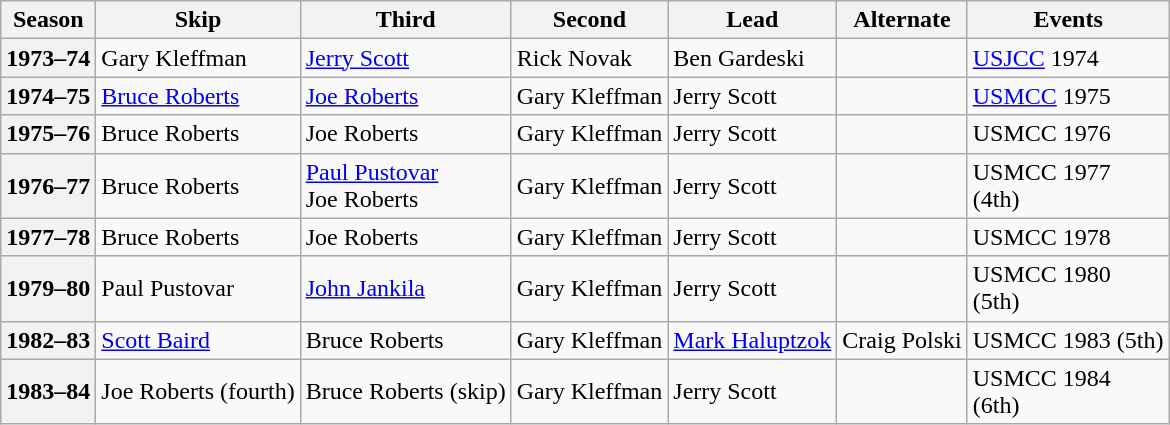<table class="wikitable">
<tr>
<th scope="col">Season</th>
<th scope="col">Skip</th>
<th scope="col">Third</th>
<th scope="col">Second</th>
<th scope="col">Lead</th>
<th scope="col">Alternate</th>
<th scope="col">Events</th>
</tr>
<tr>
<th scope="row">1973–74</th>
<td>Gary Kleffman</td>
<td><a href='#'>Jerry Scott</a></td>
<td>Rick Novak</td>
<td>Ben Gardeski</td>
<td></td>
<td><a href='#'>USJCC</a> 1974 </td>
</tr>
<tr>
<th scope="row">1974–75</th>
<td><a href='#'>Bruce Roberts</a></td>
<td><a href='#'>Joe Roberts</a></td>
<td>Gary Kleffman</td>
<td>Jerry Scott</td>
<td></td>
<td><a href='#'>USMCC</a> 1975</td>
</tr>
<tr>
<th scope="row">1975–76</th>
<td>Bruce Roberts</td>
<td>Joe Roberts</td>
<td>Gary Kleffman</td>
<td>Jerry Scott</td>
<td></td>
<td>USMCC 1976 <br> </td>
</tr>
<tr>
<th scope="row">1976–77</th>
<td>Bruce Roberts</td>
<td><a href='#'>Paul Pustovar</a> <br> Joe Roberts</td>
<td>Gary Kleffman</td>
<td>Jerry Scott</td>
<td></td>
<td>USMCC 1977 <br> (4th)</td>
</tr>
<tr>
<th scope="row">1977–78</th>
<td>Bruce Roberts</td>
<td>Joe Roberts</td>
<td>Gary Kleffman</td>
<td>Jerry Scott</td>
<td></td>
<td>USMCC 1978</td>
</tr>
<tr>
<th scope="row">1979–80</th>
<td>Paul Pustovar</td>
<td><a href='#'>John Jankila</a></td>
<td>Gary Kleffman</td>
<td>Jerry Scott</td>
<td></td>
<td>USMCC 1980 <br> (5th)</td>
</tr>
<tr>
<th scope="row">1982–83</th>
<td><a href='#'>Scott Baird</a></td>
<td>Bruce Roberts</td>
<td>Gary Kleffman</td>
<td><a href='#'>Mark Haluptzok</a></td>
<td>Craig Polski</td>
<td>USMCC 1983 (5th)</td>
</tr>
<tr>
<th scope="row">1983–84</th>
<td>Joe Roberts (fourth)</td>
<td>Bruce Roberts (skip)</td>
<td>Gary Kleffman</td>
<td>Jerry Scott</td>
<td></td>
<td>USMCC 1984 <br> (6th)</td>
</tr>
</table>
